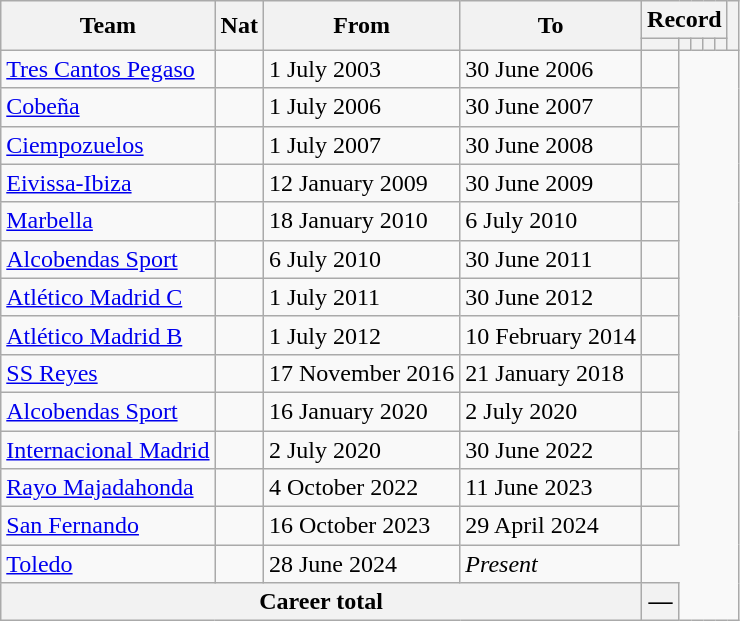<table class="wikitable" style="text-align: center">
<tr>
<th rowspan="2">Team</th>
<th rowspan="2">Nat</th>
<th rowspan="2">From</th>
<th rowspan="2">To</th>
<th colspan="5">Record</th>
<th rowspan=2></th>
</tr>
<tr>
<th></th>
<th></th>
<th></th>
<th></th>
<th></th>
</tr>
<tr>
<td align="left"><a href='#'>Tres Cantos Pegaso</a></td>
<td></td>
<td align=left>1 July 2003</td>
<td align=left>30 June 2006<br></td>
<td></td>
</tr>
<tr>
<td align="left"><a href='#'>Cobeña</a></td>
<td></td>
<td align=left>1 July 2006</td>
<td align=left>30 June 2007<br></td>
<td></td>
</tr>
<tr>
<td align="left"><a href='#'>Ciempozuelos</a></td>
<td></td>
<td align=left>1 July 2007</td>
<td align=left>30 June 2008<br></td>
<td></td>
</tr>
<tr>
<td align="left"><a href='#'>Eivissa-Ibiza</a></td>
<td></td>
<td align=left>12 January 2009</td>
<td align=left>30 June 2009<br></td>
<td></td>
</tr>
<tr>
<td align="left"><a href='#'>Marbella</a></td>
<td></td>
<td align=left>18 January 2010</td>
<td align=left>6 July 2010<br></td>
<td></td>
</tr>
<tr>
<td align="left"><a href='#'>Alcobendas Sport</a></td>
<td></td>
<td align=left>6 July 2010</td>
<td align=left>30 June 2011<br></td>
<td></td>
</tr>
<tr>
<td align="left"><a href='#'>Atlético Madrid C</a></td>
<td></td>
<td align=left>1 July 2011</td>
<td align=left>30 June 2012<br></td>
<td></td>
</tr>
<tr>
<td align="left"><a href='#'>Atlético Madrid B</a></td>
<td></td>
<td align=left>1 July 2012</td>
<td align=left>10 February 2014<br></td>
<td></td>
</tr>
<tr>
<td align="left"><a href='#'>SS Reyes</a></td>
<td></td>
<td align=left>17 November 2016</td>
<td align=left>21 January 2018<br></td>
<td></td>
</tr>
<tr>
<td align="left"><a href='#'>Alcobendas Sport</a></td>
<td></td>
<td align=left>16 January 2020</td>
<td align=left>2 July 2020<br></td>
<td></td>
</tr>
<tr>
<td align="left"><a href='#'>Internacional Madrid</a></td>
<td></td>
<td align=left>2 July 2020</td>
<td align=left>30 June 2022<br></td>
<td></td>
</tr>
<tr>
<td align="left"><a href='#'>Rayo Majadahonda</a></td>
<td></td>
<td align=left>4 October 2022</td>
<td align=left>11 June 2023<br></td>
<td></td>
</tr>
<tr>
<td align="left"><a href='#'>San Fernando</a></td>
<td></td>
<td align=left>16 October 2023</td>
<td align=left>29 April 2024<br></td>
<td></td>
</tr>
<tr>
<td align="left"><a href='#'>Toledo</a></td>
<td></td>
<td align=left>28 June 2024</td>
<td align=left><em>Present</em><br></td>
</tr>
<tr>
<th colspan=4>Career total<br></th>
<th>—</th>
</tr>
</table>
